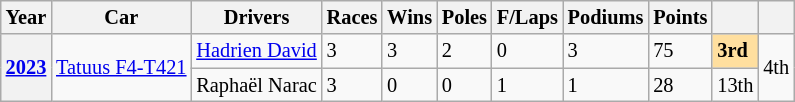<table class="wikitable" style="font-size:85%">
<tr>
<th>Year</th>
<th>Car</th>
<th>Drivers</th>
<th>Races</th>
<th>Wins</th>
<th>Poles</th>
<th>F/Laps</th>
<th>Podiums</th>
<th>Points</th>
<th></th>
<th></th>
</tr>
<tr>
<th rowspan="2"><a href='#'>2023</a></th>
<td rowspan="2"><a href='#'>Tatuus F4-T421</a></td>
<td> <a href='#'>Hadrien David</a></td>
<td>3</td>
<td>3</td>
<td>2</td>
<td>0</td>
<td>3</td>
<td>75</td>
<td style="background:#FFDF9F;"><strong>3rd</strong></td>
<td rowspan="2">4th</td>
</tr>
<tr>
<td> Raphaël Narac</td>
<td>3</td>
<td>0</td>
<td>0</td>
<td>1</td>
<td>1</td>
<td>28</td>
<td>13th</td>
</tr>
</table>
